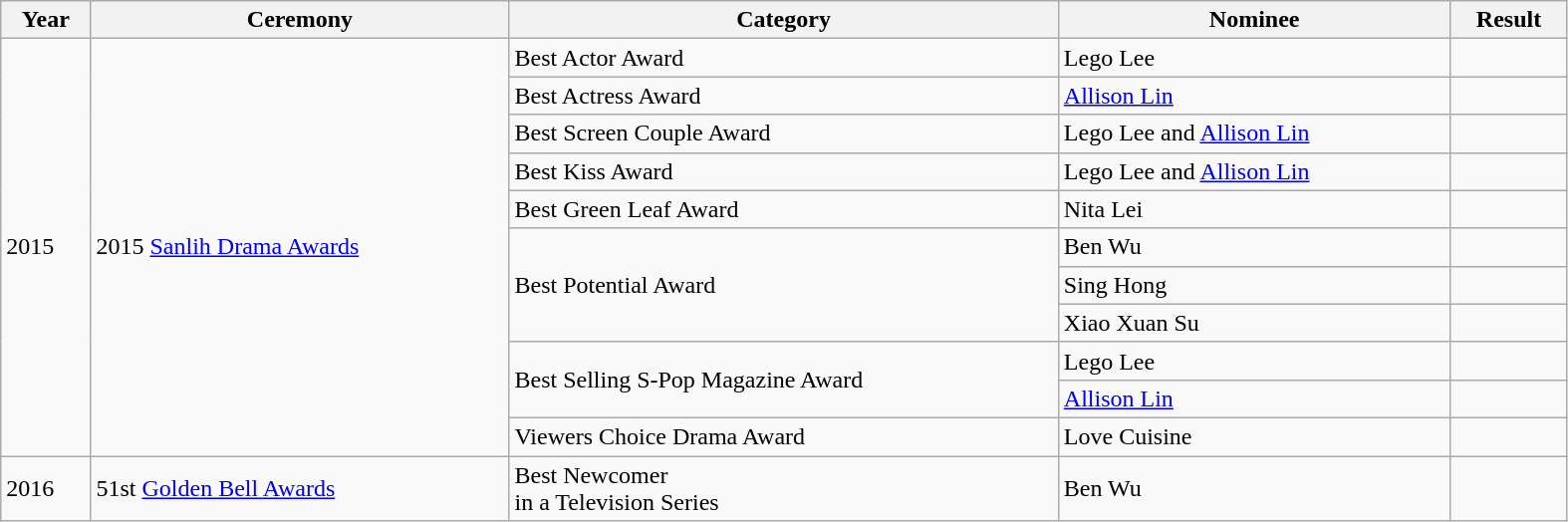<table class="wikitable" width="83%">
<tr>
<th>Year</th>
<th>Ceremony</th>
<th>Category</th>
<th>Nominee</th>
<th>Result</th>
</tr>
<tr>
<td rowspan=11>2015</td>
<td rowspan=11>2015 <a href='#'>Sanlih Drama Awards</a></td>
<td>Best Actor Award</td>
<td>Lego Lee</td>
<td></td>
</tr>
<tr>
<td>Best Actress Award</td>
<td><a href='#'>Allison Lin</a></td>
<td></td>
</tr>
<tr>
<td>Best Screen Couple Award</td>
<td>Lego Lee and <a href='#'>Allison Lin</a></td>
<td></td>
</tr>
<tr>
<td>Best Kiss Award</td>
<td>Lego Lee and <a href='#'>Allison Lin</a></td>
<td></td>
</tr>
<tr>
<td>Best Green Leaf Award</td>
<td>Nita Lei</td>
<td></td>
</tr>
<tr>
<td rowspan=3>Best Potential Award</td>
<td>Ben Wu</td>
<td></td>
</tr>
<tr>
<td>Sing Hong</td>
<td></td>
</tr>
<tr>
<td>Xiao Xuan Su</td>
<td></td>
</tr>
<tr>
<td rowspan=2>Best Selling S-Pop Magazine Award</td>
<td>Lego Lee</td>
<td></td>
</tr>
<tr>
<td><a href='#'>Allison Lin</a></td>
<td></td>
</tr>
<tr>
<td>Viewers Choice Drama Award</td>
<td>Love Cuisine</td>
<td></td>
</tr>
<tr>
<td rowspan=1>2016</td>
<td>51st <a href='#'>Golden Bell Awards</a></td>
<td>Best Newcomer<br>in a Television Series</td>
<td>Ben Wu</td>
<td></td>
</tr>
</table>
